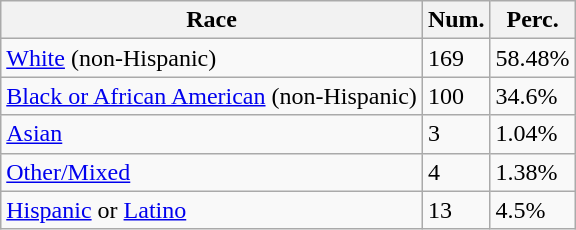<table class="wikitable">
<tr>
<th>Race</th>
<th>Num.</th>
<th>Perc.</th>
</tr>
<tr>
<td><a href='#'>White</a> (non-Hispanic)</td>
<td>169</td>
<td>58.48%</td>
</tr>
<tr>
<td><a href='#'>Black or African American</a> (non-Hispanic)</td>
<td>100</td>
<td>34.6%</td>
</tr>
<tr>
<td><a href='#'>Asian</a></td>
<td>3</td>
<td>1.04%</td>
</tr>
<tr>
<td><a href='#'>Other/Mixed</a></td>
<td>4</td>
<td>1.38%</td>
</tr>
<tr>
<td><a href='#'>Hispanic</a> or <a href='#'>Latino</a></td>
<td>13</td>
<td>4.5%</td>
</tr>
</table>
